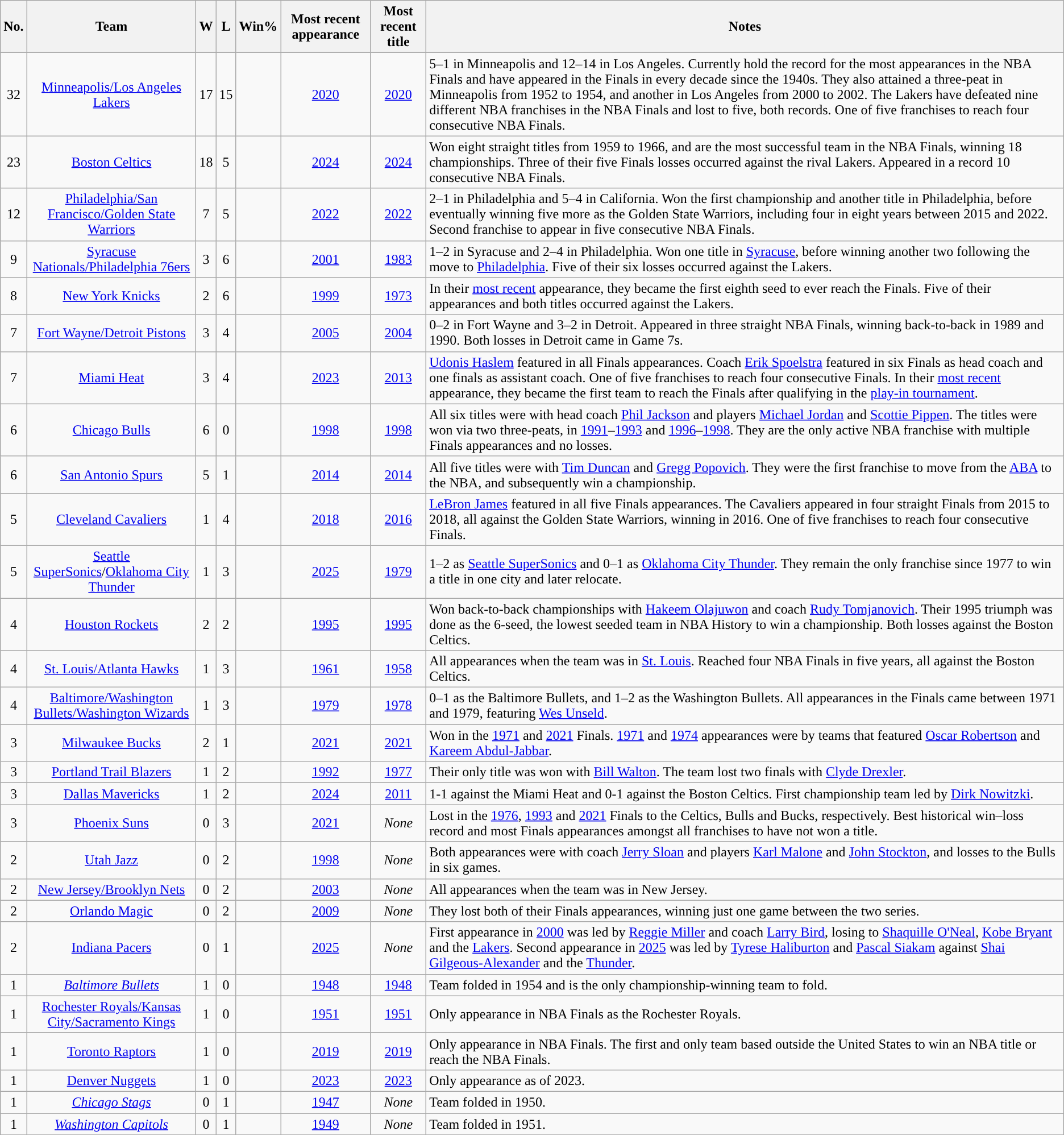<table class="wikitable sortable" style="text-align:center;">
<tr>
<th>No.</th>
<th>Team</th>
<th>W</th>
<th>L</th>
<th>Win%</th>
<th>Most recent appearance</th>
<th>Most recent title</th>
<th>Notes</th>
</tr>
<tr>
<td style="text-align:center;">32</td>
<td><a href='#'>Minneapolis/Los Angeles Lakers</a></td>
<td>17</td>
<td>15</td>
<td></td>
<td><a href='#'>2020</a></td>
<td><a href='#'>2020</a></td>
<td align="left">5–1 in Minneapolis and 12–14 in Los Angeles. Currently hold the record for the most appearances in the NBA Finals and have appeared in the Finals in every decade since the 1940s. They also attained a three-peat in Minneapolis from 1952 to 1954, and another in Los Angeles from 2000 to 2002. The Lakers have defeated nine different NBA franchises in the NBA Finals and lost to five, both records. One of five franchises to reach four consecutive NBA Finals.</td>
</tr>
<tr>
<td style="text-align:center;">23</td>
<td><a href='#'>Boston Celtics</a></td>
<td>18</td>
<td>5</td>
<td></td>
<td><a href='#'>2024</a></td>
<td><a href='#'>2024</a></td>
<td align="left">Won eight straight titles from 1959 to 1966, and are the most successful team in the NBA Finals, winning 18 championships. Three of their five Finals losses occurred against the rival Lakers. Appeared in a record 10 consecutive NBA Finals.</td>
</tr>
<tr>
<td style="text-align:center;">12</td>
<td><a href='#'>Philadelphia/San Francisco/Golden State Warriors</a></td>
<td>7</td>
<td>5</td>
<td></td>
<td><a href='#'>2022</a></td>
<td><a href='#'>2022</a></td>
<td align="left">2–1 in Philadelphia and 5–4 in California. Won the first championship and another title in Philadelphia, before eventually winning five more as the Golden State Warriors, including four in eight years between 2015 and 2022. Second franchise to appear in five consecutive NBA Finals.</td>
</tr>
<tr>
<td style="text-align:center;">9</td>
<td><a href='#'>Syracuse Nationals/Philadelphia 76ers</a></td>
<td>3</td>
<td>6</td>
<td></td>
<td><a href='#'>2001</a></td>
<td><a href='#'>1983</a></td>
<td align="left">1–2 in Syracuse and 2–4 in Philadelphia. Won one title in <a href='#'>Syracuse</a>, before winning another two following the move to <a href='#'>Philadelphia</a>. Five of their six losses occurred against the Lakers.</td>
</tr>
<tr>
<td style="text-align:center;">8</td>
<td><a href='#'>New York Knicks</a></td>
<td>2</td>
<td>6</td>
<td></td>
<td><a href='#'>1999</a></td>
<td><a href='#'>1973</a></td>
<td align="left">In their <a href='#'>most recent</a> appearance, they became the first eighth seed to ever reach the Finals. Five of their appearances and both titles occurred against the Lakers.</td>
</tr>
<tr>
<td style="text-align:center;">7</td>
<td><a href='#'>Fort Wayne/Detroit Pistons</a></td>
<td>3</td>
<td>4</td>
<td></td>
<td><a href='#'>2005</a></td>
<td><a href='#'>2004</a></td>
<td align="left">0–2 in Fort Wayne and 3–2 in Detroit. Appeared in three straight NBA Finals, winning back-to-back in 1989 and 1990. Both losses in Detroit came in Game 7s.</td>
</tr>
<tr>
<td style="text-align:center;">7</td>
<td><a href='#'>Miami Heat</a></td>
<td>3</td>
<td>4</td>
<td></td>
<td><a href='#'>2023</a></td>
<td><a href='#'>2013</a></td>
<td align="left"><a href='#'>Udonis Haslem</a> featured in all Finals appearances. Coach <a href='#'>Erik Spoelstra</a> featured in six Finals as head coach and one finals as assistant coach. One of five franchises to reach four consecutive Finals. In their <a href='#'>most recent</a> appearance, they became the first team to reach the Finals after qualifying in the <a href='#'>play-in tournament</a>.</td>
</tr>
<tr>
<td style="text-align:center;">6</td>
<td><a href='#'>Chicago Bulls</a></td>
<td>6</td>
<td>0</td>
<td></td>
<td><a href='#'>1998</a></td>
<td><a href='#'>1998</a></td>
<td align="left">All six titles were with head coach <a href='#'>Phil Jackson</a> and players <a href='#'>Michael Jordan</a> and <a href='#'>Scottie Pippen</a>. The titles were won via two three-peats, in <a href='#'>1991</a>–<a href='#'>1993</a> and <a href='#'>1996</a>–<a href='#'>1998</a>. They are the only active NBA franchise with multiple Finals appearances and no losses.</td>
</tr>
<tr>
<td style="text-align:center;">6</td>
<td><a href='#'>San Antonio Spurs</a></td>
<td>5</td>
<td>1</td>
<td></td>
<td><a href='#'>2014</a></td>
<td><a href='#'>2014</a></td>
<td align="left">All five titles were with <a href='#'>Tim Duncan</a> and <a href='#'>Gregg Popovich</a>. They were the first franchise to move from the <a href='#'>ABA</a> to the NBA, and subsequently win a championship.</td>
</tr>
<tr>
<td style="text-align:center;">5</td>
<td><a href='#'>Cleveland Cavaliers</a></td>
<td>1</td>
<td>4</td>
<td></td>
<td><a href='#'>2018</a></td>
<td><a href='#'>2016</a></td>
<td align="left"><a href='#'>LeBron James</a> featured in all five Finals appearances. The Cavaliers appeared in four straight Finals from 2015 to 2018, all against the Golden State Warriors, winning in 2016. One of five franchises to reach four consecutive Finals.</td>
</tr>
<tr>
<td style="text-align:center;">5</td>
<td><a href='#'>Seattle SuperSonics</a>/<a href='#'>Oklahoma City Thunder</a></td>
<td>1</td>
<td>3</td>
<td></td>
<td><a href='#'>2025</a></td>
<td><a href='#'>1979</a></td>
<td align="left">1–2 as <a href='#'>Seattle SuperSonics</a> and 0–1 as <a href='#'>Oklahoma City Thunder</a>. They remain the only franchise since 1977 to win a title in one city and later relocate.</td>
</tr>
<tr>
<td style="text-align:center;">4</td>
<td><a href='#'>Houston Rockets</a></td>
<td>2</td>
<td>2</td>
<td></td>
<td><a href='#'>1995</a></td>
<td><a href='#'>1995</a></td>
<td align="left">Won back-to-back championships with <a href='#'>Hakeem Olajuwon</a> and coach <a href='#'>Rudy Tomjanovich</a>. Their 1995 triumph was done as the 6-seed, the lowest seeded team in NBA History to win a championship. Both losses against the Boston Celtics.</td>
</tr>
<tr>
<td style="text-align:center;">4</td>
<td><a href='#'>St. Louis/Atlanta Hawks</a></td>
<td>1</td>
<td>3</td>
<td></td>
<td><a href='#'>1961</a></td>
<td><a href='#'>1958</a></td>
<td align="left">All appearances when the team was in <a href='#'>St. Louis</a>. Reached four NBA Finals in five years, all against the Boston Celtics.</td>
</tr>
<tr>
<td style="text-align:center;">4</td>
<td><a href='#'>Baltimore/Washington Bullets/Washington Wizards</a></td>
<td>1</td>
<td>3</td>
<td></td>
<td><a href='#'>1979</a></td>
<td><a href='#'>1978</a></td>
<td align="left">0–1 as the Baltimore Bullets, and 1–2 as the Washington Bullets. All appearances in the Finals came between 1971 and 1979, featuring <a href='#'>Wes Unseld</a>.</td>
</tr>
<tr>
<td style="text-align:center;">3</td>
<td><a href='#'>Milwaukee Bucks</a></td>
<td>2</td>
<td>1</td>
<td></td>
<td><a href='#'>2021</a></td>
<td><a href='#'>2021</a></td>
<td align="left">Won in the <a href='#'>1971</a> and <a href='#'>2021</a> Finals. <a href='#'>1971</a> and <a href='#'>1974</a> appearances were by teams that featured <a href='#'>Oscar Robertson</a> and <a href='#'>Kareem Abdul-Jabbar</a>.</td>
</tr>
<tr>
<td style="text-align:center;">3</td>
<td><a href='#'>Portland Trail Blazers</a></td>
<td>1</td>
<td>2</td>
<td></td>
<td><a href='#'>1992</a></td>
<td><a href='#'>1977</a></td>
<td align="left">Their only title was won with <a href='#'>Bill Walton</a>. The team lost two finals with <a href='#'>Clyde Drexler</a>.</td>
</tr>
<tr>
<td style="text-align:center;">3</td>
<td><a href='#'>Dallas Mavericks</a></td>
<td>1</td>
<td>2</td>
<td></td>
<td><a href='#'>2024</a></td>
<td><a href='#'>2011</a></td>
<td align="left">1-1 against the Miami Heat and 0-1 against the Boston Celtics. First championship team led by <a href='#'>Dirk Nowitzki</a>.</td>
</tr>
<tr>
<td style="text-align:center;">3</td>
<td><a href='#'>Phoenix Suns</a></td>
<td>0</td>
<td>3</td>
<td></td>
<td><a href='#'>2021</a></td>
<td><em>None</em></td>
<td align="left">Lost in the <a href='#'>1976</a>, <a href='#'>1993</a> and <a href='#'>2021</a> Finals to the Celtics, Bulls and Bucks, respectively. Best historical win–loss record and most Finals appearances amongst all franchises to have not won a title.</td>
</tr>
<tr>
<td style="text-align:center;">2</td>
<td><a href='#'>Utah Jazz</a></td>
<td>0</td>
<td>2</td>
<td></td>
<td><a href='#'>1998</a></td>
<td><em>None</em></td>
<td align="left">Both appearances were with coach <a href='#'>Jerry Sloan</a> and players <a href='#'>Karl Malone</a> and <a href='#'>John Stockton</a>, and losses to the Bulls in six games.</td>
</tr>
<tr>
<td style="text-align:center;">2</td>
<td><a href='#'>New Jersey/Brooklyn Nets</a></td>
<td>0</td>
<td>2</td>
<td></td>
<td><a href='#'>2003</a></td>
<td><em>None</em></td>
<td align="left">All appearances when the team was in New Jersey.</td>
</tr>
<tr>
<td style="text-align:center;">2</td>
<td><a href='#'>Orlando Magic</a></td>
<td>0</td>
<td>2</td>
<td></td>
<td><a href='#'>2009</a></td>
<td><em>None</em></td>
<td align="left">They lost both of their Finals appearances, winning just one game between the two series.</td>
</tr>
<tr>
<td style="text-align:center;">2</td>
<td><a href='#'>Indiana Pacers</a></td>
<td>0</td>
<td>1</td>
<td></td>
<td><a href='#'>2025</a></td>
<td><em>None</em></td>
<td align="left">First appearance in <a href='#'>2000</a> was led by <a href='#'>Reggie Miller</a> and coach <a href='#'>Larry Bird</a>, losing to <a href='#'>Shaquille O'Neal</a>, <a href='#'>Kobe Bryant</a> and the <a href='#'>Lakers</a>. Second appearance in <a href='#'>2025</a> was led by <a href='#'>Tyrese Haliburton</a> and <a href='#'>Pascal Siakam</a> against <a href='#'>Shai Gilgeous-Alexander</a> and the <a href='#'>Thunder</a>.</td>
</tr>
<tr>
<td style="text-align:center;">1</td>
<td><em><a href='#'>Baltimore Bullets</a></em></td>
<td>1</td>
<td>0</td>
<td></td>
<td><a href='#'>1948</a></td>
<td><a href='#'>1948</a></td>
<td align="left">Team folded in 1954 and is the only championship-winning team to fold.</td>
</tr>
<tr>
<td style="text-align:center;">1</td>
<td><a href='#'>Rochester Royals/Kansas City/Sacramento Kings</a></td>
<td>1</td>
<td>0</td>
<td></td>
<td><a href='#'>1951</a></td>
<td><a href='#'>1951</a></td>
<td align="left">Only appearance in NBA Finals as the Rochester Royals.</td>
</tr>
<tr>
<td style="text-align:center;">1</td>
<td><a href='#'>Toronto Raptors</a></td>
<td>1</td>
<td>0</td>
<td></td>
<td><a href='#'>2019</a></td>
<td><a href='#'>2019</a></td>
<td align="left">Only appearance in NBA Finals. The first and only team based outside the United States to win an NBA title or reach the NBA Finals.</td>
</tr>
<tr>
<td style="text-align:center;">1</td>
<td><a href='#'>Denver Nuggets</a></td>
<td>1</td>
<td>0</td>
<td></td>
<td><a href='#'>2023</a></td>
<td><a href='#'>2023</a></td>
<td align="left">Only appearance as of 2023.</td>
</tr>
<tr>
<td style="text-align:center;">1</td>
<td><em><a href='#'>Chicago Stags</a></em></td>
<td>0</td>
<td>1</td>
<td></td>
<td><a href='#'>1947</a></td>
<td><em>None</em></td>
<td align="left">Team folded in 1950.</td>
</tr>
<tr>
<td style="text-align:center;">1</td>
<td><em><a href='#'>Washington Capitols</a></em></td>
<td>0</td>
<td>1</td>
<td></td>
<td><a href='#'>1949</a></td>
<td><em>None</em></td>
<td align="left">Team folded in 1951.</td>
</tr>
</table>
